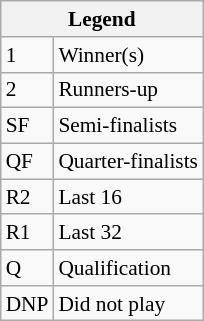<table class=wikitable align=right style="font-size:89%">
<tr>
<th colspan=2>Legend</th>
</tr>
<tr>
<td>1</td>
<td>Winner(s)</td>
</tr>
<tr>
<td>2</td>
<td>Runners-up</td>
</tr>
<tr>
<td>SF</td>
<td>Semi-finalists</td>
</tr>
<tr>
<td>QF</td>
<td>Quarter-finalists</td>
</tr>
<tr>
<td>R2</td>
<td>Last 16</td>
</tr>
<tr>
<td>R1</td>
<td>Last 32</td>
</tr>
<tr>
<td>Q</td>
<td>Qualification</td>
</tr>
<tr>
<td>DNP</td>
<td>Did not play</td>
</tr>
</table>
